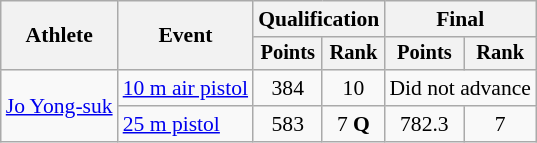<table class="wikitable" style="font-size:90%">
<tr>
<th rowspan="2">Athlete</th>
<th rowspan="2">Event</th>
<th colspan=2>Qualification</th>
<th colspan=2>Final</th>
</tr>
<tr style="font-size:95%">
<th>Points</th>
<th>Rank</th>
<th>Points</th>
<th>Rank</th>
</tr>
<tr align=center>
<td align=left rowspan=2><a href='#'>Jo Yong-suk</a></td>
<td align=left><a href='#'>10 m air pistol</a></td>
<td>384</td>
<td>10</td>
<td colspan=2>Did not advance</td>
</tr>
<tr align=center>
<td align=left><a href='#'>25 m pistol</a></td>
<td>583</td>
<td>7 <strong>Q</strong></td>
<td>782.3</td>
<td>7</td>
</tr>
</table>
